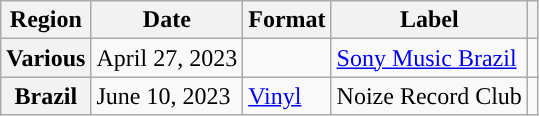<table class="wikitable plainrowheaders">
<tr>
<th scope="col">Region</th>
<th scope="col">Date</th>
<th scope="col">Format</th>
<th scope="col">Label</th>
<th scope="col" class="unsortable"></th>
</tr>
<tr>
<th scope="row">Various</th>
<td>April 27, 2023</td>
<td></td>
<td><a href='#'>Sony Music Brazil</a></td>
<td></td>
</tr>
<tr>
<th scope="row">Brazil</th>
<td>June 10, 2023</td>
<td><a href='#'>Vinyl</a></td>
<td>Noize Record Club</td>
<td></td>
</tr>
</table>
